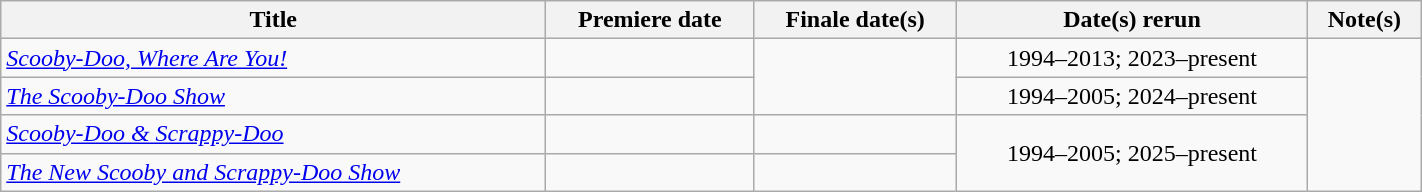<table class="wikitable plainrowheaders sortable" style="width:75%;text-align:center;">
<tr>
<th>Title</th>
<th>Premiere date</th>
<th>Finale date(s)</th>
<th>Date(s) rerun</th>
<th>Note(s)</th>
</tr>
<tr>
<td scope="row" style="text-align:left;"><em><a href='#'>Scooby-Doo, Where Are You!</a></em></td>
<td></td>
<td rowspan="2"></td>
<td>1994–2013; 2023–present</td>
<td rowspan="4"></td>
</tr>
<tr>
<td scope="row" style="text-align:left;"><em><a href='#'>The Scooby-Doo Show</a></em></td>
<td></td>
<td>1994–2005; 2024–present</td>
</tr>
<tr>
<td scope="row" style="text-align:left;"><em><a href='#'>Scooby-Doo & Scrappy-Doo</a></em></td>
<td></td>
<td></td>
<td rowspan="2">1994–2005; 2025–present</td>
</tr>
<tr>
<td scope="row" style="text-align:left;"><em><a href='#'>The New Scooby and Scrappy-Doo Show</a></em></td>
<td></td>
<td></td>
</tr>
</table>
